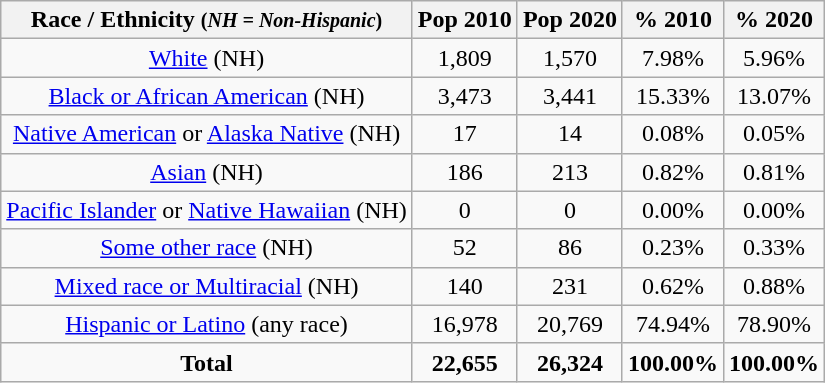<table class="wikitable" style="text-align:center;">
<tr>
<th>Race / Ethnicity <small>(<em>NH = Non-Hispanic</em>)</small></th>
<th>Pop 2010</th>
<th>Pop 2020</th>
<th>% 2010</th>
<th>% 2020</th>
</tr>
<tr>
<td><a href='#'>White</a> (NH)</td>
<td>1,809</td>
<td>1,570</td>
<td>7.98%</td>
<td>5.96%</td>
</tr>
<tr>
<td><a href='#'>Black or African American</a> (NH)</td>
<td>3,473</td>
<td>3,441</td>
<td>15.33%</td>
<td>13.07%</td>
</tr>
<tr>
<td><a href='#'>Native American</a> or <a href='#'>Alaska Native</a> (NH)</td>
<td>17</td>
<td>14</td>
<td>0.08%</td>
<td>0.05%</td>
</tr>
<tr>
<td><a href='#'>Asian</a> (NH)</td>
<td>186</td>
<td>213</td>
<td>0.82%</td>
<td>0.81%</td>
</tr>
<tr>
<td><a href='#'>Pacific Islander</a> or <a href='#'>Native Hawaiian</a> (NH)</td>
<td>0</td>
<td>0</td>
<td>0.00%</td>
<td>0.00%</td>
</tr>
<tr>
<td><a href='#'>Some other race</a> (NH)</td>
<td>52</td>
<td>86</td>
<td>0.23%</td>
<td>0.33%</td>
</tr>
<tr>
<td><a href='#'>Mixed race or Multiracial</a> (NH)</td>
<td>140</td>
<td>231</td>
<td>0.62%</td>
<td>0.88%</td>
</tr>
<tr>
<td><a href='#'>Hispanic or Latino</a> (any race)</td>
<td>16,978</td>
<td>20,769</td>
<td>74.94%</td>
<td>78.90%</td>
</tr>
<tr>
<td><strong>Total</strong></td>
<td><strong>22,655</strong></td>
<td><strong>26,324</strong></td>
<td><strong>100.00%</strong></td>
<td><strong>100.00%</strong></td>
</tr>
</table>
